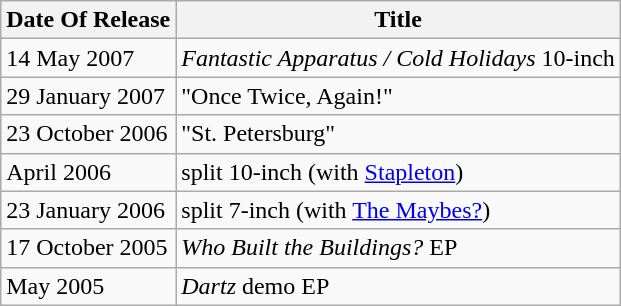<table class="wikitable">
<tr>
<th>Date Of Release</th>
<th>Title</th>
</tr>
<tr>
<td>14 May 2007</td>
<td><em>Fantastic Apparatus / Cold Holidays</em> 10-inch</td>
</tr>
<tr>
<td>29 January 2007</td>
<td>"Once Twice, Again!"</td>
</tr>
<tr>
<td>23 October 2006</td>
<td>"St. Petersburg"</td>
</tr>
<tr>
<td>April 2006</td>
<td>split 10-inch (with <a href='#'>Stapleton</a>)</td>
</tr>
<tr>
<td>23 January 2006</td>
<td>split 7-inch (with <a href='#'>The Maybes?</a>)</td>
</tr>
<tr>
<td>17 October 2005</td>
<td><em>Who Built the Buildings?</em> EP</td>
</tr>
<tr>
<td>May 2005</td>
<td><em>Dartz</em> demo EP</td>
</tr>
</table>
